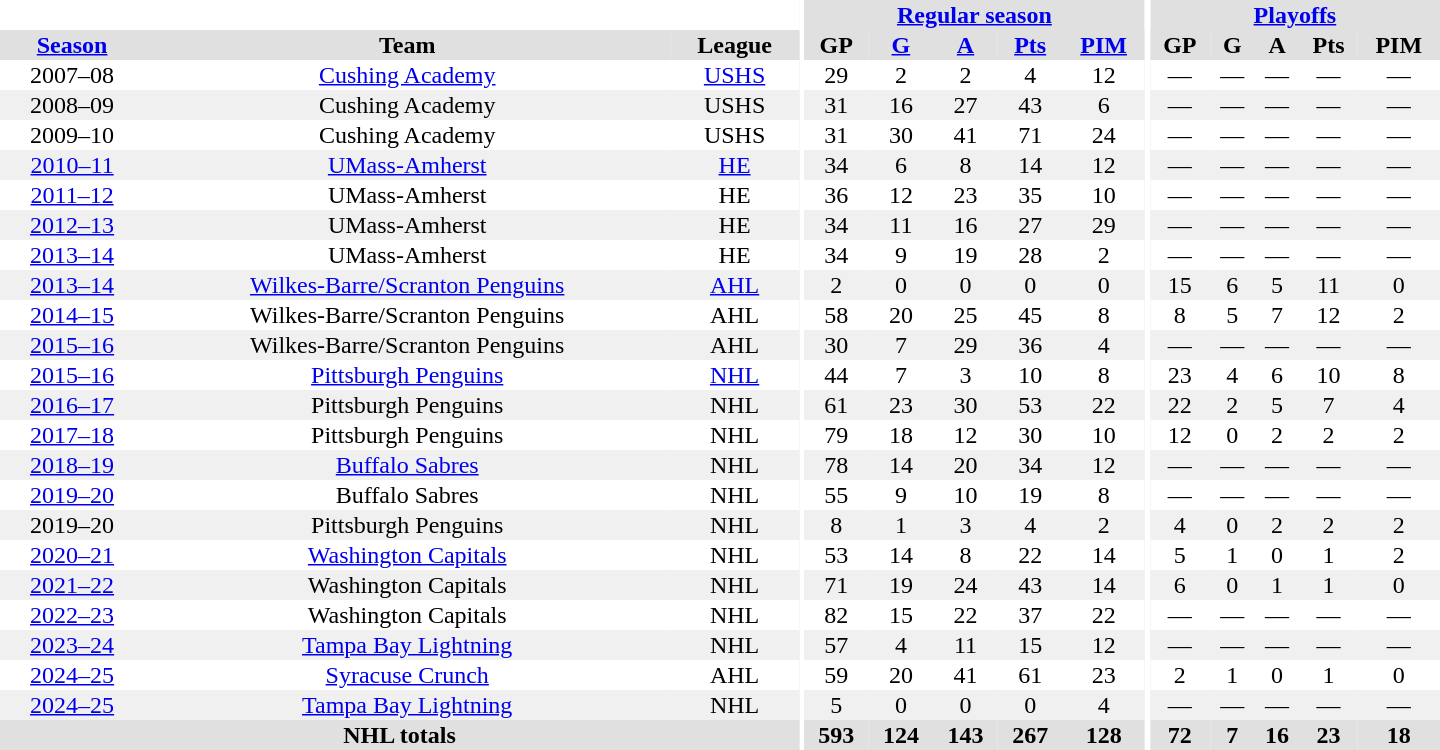<table border="0" cellpadding="1" cellspacing="0" style="text-align:center; width:60em">
<tr bgcolor="#e0e0e0">
<th colspan="3" bgcolor="#ffffff"></th>
<th rowspan="102" bgcolor="#ffffff"></th>
<th colspan="5"><a href='#'>Regular season</a></th>
<th rowspan="102" bgcolor="#ffffff"></th>
<th colspan="5"><a href='#'>Playoffs</a></th>
</tr>
<tr bgcolor="#e0e0e0">
<th><a href='#'>Season</a></th>
<th>Team</th>
<th>League</th>
<th>GP</th>
<th><a href='#'>G</a></th>
<th><a href='#'>A</a></th>
<th><a href='#'>Pts</a></th>
<th><a href='#'>PIM</a></th>
<th>GP</th>
<th>G</th>
<th>A</th>
<th>Pts</th>
<th>PIM</th>
</tr>
<tr>
<td>2007–08</td>
<td><a href='#'>Cushing Academy</a></td>
<td><a href='#'>USHS</a></td>
<td>29</td>
<td>2</td>
<td>2</td>
<td>4</td>
<td>12</td>
<td>—</td>
<td>—</td>
<td>—</td>
<td>—</td>
<td>—</td>
</tr>
<tr bgcolor="#f0f0f0">
<td>2008–09</td>
<td>Cushing Academy</td>
<td>USHS</td>
<td>31</td>
<td>16</td>
<td>27</td>
<td>43</td>
<td>6</td>
<td>—</td>
<td>—</td>
<td>—</td>
<td>—</td>
<td>—</td>
</tr>
<tr>
<td>2009–10</td>
<td>Cushing Academy</td>
<td>USHS</td>
<td>31</td>
<td>30</td>
<td>41</td>
<td>71</td>
<td>24</td>
<td>—</td>
<td>—</td>
<td>—</td>
<td>—</td>
<td>—</td>
</tr>
<tr bgcolor="#f0f0f0">
<td><a href='#'>2010–11</a></td>
<td><a href='#'>UMass-Amherst</a></td>
<td><a href='#'>HE</a></td>
<td>34</td>
<td>6</td>
<td>8</td>
<td>14</td>
<td>12</td>
<td>—</td>
<td>—</td>
<td>—</td>
<td>—</td>
<td>—</td>
</tr>
<tr>
<td><a href='#'>2011–12</a></td>
<td>UMass-Amherst</td>
<td>HE</td>
<td>36</td>
<td>12</td>
<td>23</td>
<td>35</td>
<td>10</td>
<td>—</td>
<td>—</td>
<td>—</td>
<td>—</td>
<td>—</td>
</tr>
<tr bgcolor="#f0f0f0">
<td><a href='#'>2012–13</a></td>
<td>UMass-Amherst</td>
<td>HE</td>
<td>34</td>
<td>11</td>
<td>16</td>
<td>27</td>
<td>29</td>
<td>—</td>
<td>—</td>
<td>—</td>
<td>—</td>
<td>—</td>
</tr>
<tr>
<td><a href='#'>2013–14</a></td>
<td>UMass-Amherst</td>
<td>HE</td>
<td>34</td>
<td>9</td>
<td>19</td>
<td>28</td>
<td>2</td>
<td>—</td>
<td>—</td>
<td>—</td>
<td>—</td>
<td>—</td>
</tr>
<tr bgcolor="#f0f0f0">
<td><a href='#'>2013–14</a></td>
<td><a href='#'>Wilkes-Barre/Scranton Penguins</a></td>
<td><a href='#'>AHL</a></td>
<td>2</td>
<td>0</td>
<td>0</td>
<td>0</td>
<td>0</td>
<td>15</td>
<td>6</td>
<td>5</td>
<td>11</td>
<td>0</td>
</tr>
<tr>
<td><a href='#'>2014–15</a></td>
<td>Wilkes-Barre/Scranton Penguins</td>
<td>AHL</td>
<td>58</td>
<td>20</td>
<td>25</td>
<td>45</td>
<td>8</td>
<td>8</td>
<td>5</td>
<td>7</td>
<td>12</td>
<td>2</td>
</tr>
<tr bgcolor="#f0f0f0">
<td><a href='#'>2015–16</a></td>
<td>Wilkes-Barre/Scranton Penguins</td>
<td>AHL</td>
<td>30</td>
<td>7</td>
<td>29</td>
<td>36</td>
<td>4</td>
<td>—</td>
<td>—</td>
<td>—</td>
<td>—</td>
<td>—</td>
</tr>
<tr>
<td><a href='#'>2015–16</a></td>
<td><a href='#'>Pittsburgh Penguins</a></td>
<td><a href='#'>NHL</a></td>
<td>44</td>
<td>7</td>
<td>3</td>
<td>10</td>
<td>8</td>
<td>23</td>
<td>4</td>
<td>6</td>
<td>10</td>
<td>8</td>
</tr>
<tr bgcolor="#f0f0f0">
<td><a href='#'>2016–17</a></td>
<td>Pittsburgh Penguins</td>
<td>NHL</td>
<td>61</td>
<td>23</td>
<td>30</td>
<td>53</td>
<td>22</td>
<td>22</td>
<td>2</td>
<td>5</td>
<td>7</td>
<td>4</td>
</tr>
<tr>
<td><a href='#'>2017–18</a></td>
<td>Pittsburgh Penguins</td>
<td>NHL</td>
<td>79</td>
<td>18</td>
<td>12</td>
<td>30</td>
<td>10</td>
<td>12</td>
<td>0</td>
<td>2</td>
<td>2</td>
<td>2</td>
</tr>
<tr bgcolor="#f0f0f0">
<td><a href='#'>2018–19</a></td>
<td><a href='#'>Buffalo Sabres</a></td>
<td>NHL</td>
<td>78</td>
<td>14</td>
<td>20</td>
<td>34</td>
<td>12</td>
<td>—</td>
<td>—</td>
<td>—</td>
<td>—</td>
<td>—</td>
</tr>
<tr>
<td><a href='#'>2019–20</a></td>
<td>Buffalo Sabres</td>
<td>NHL</td>
<td>55</td>
<td>9</td>
<td>10</td>
<td>19</td>
<td>8</td>
<td>—</td>
<td>—</td>
<td>—</td>
<td>—</td>
<td>—</td>
</tr>
<tr bgcolor="#f0f0f0">
<td>2019–20</td>
<td>Pittsburgh Penguins</td>
<td>NHL</td>
<td>8</td>
<td>1</td>
<td>3</td>
<td>4</td>
<td>2</td>
<td>4</td>
<td>0</td>
<td>2</td>
<td>2</td>
<td>2</td>
</tr>
<tr>
<td><a href='#'>2020–21</a></td>
<td><a href='#'>Washington Capitals</a></td>
<td>NHL</td>
<td>53</td>
<td>14</td>
<td>8</td>
<td>22</td>
<td>14</td>
<td>5</td>
<td>1</td>
<td>0</td>
<td>1</td>
<td>2</td>
</tr>
<tr bgcolor="#f0f0f0">
<td><a href='#'>2021–22</a></td>
<td>Washington Capitals</td>
<td>NHL</td>
<td>71</td>
<td>19</td>
<td>24</td>
<td>43</td>
<td>14</td>
<td>6</td>
<td>0</td>
<td>1</td>
<td>1</td>
<td>0</td>
</tr>
<tr>
<td><a href='#'>2022–23</a></td>
<td>Washington Capitals</td>
<td>NHL</td>
<td>82</td>
<td>15</td>
<td>22</td>
<td>37</td>
<td>22</td>
<td>—</td>
<td>—</td>
<td>—</td>
<td>—</td>
<td>—</td>
</tr>
<tr bgcolor="#f0f0f0">
<td><a href='#'>2023–24</a></td>
<td><a href='#'>Tampa Bay Lightning</a></td>
<td>NHL</td>
<td>57</td>
<td>4</td>
<td>11</td>
<td>15</td>
<td>12</td>
<td>—</td>
<td>—</td>
<td>—</td>
<td>—</td>
<td>—</td>
</tr>
<tr>
<td><a href='#'>2024–25</a></td>
<td><a href='#'>Syracuse Crunch</a></td>
<td>AHL</td>
<td>59</td>
<td>20</td>
<td>41</td>
<td>61</td>
<td>23</td>
<td>2</td>
<td>1</td>
<td>0</td>
<td>1</td>
<td>0</td>
</tr>
<tr bgcolor="#f0f0f0">
<td><a href='#'>2024–25</a></td>
<td><a href='#'>Tampa Bay Lightning</a></td>
<td>NHL</td>
<td>5</td>
<td>0</td>
<td>0</td>
<td>0</td>
<td>4</td>
<td>—</td>
<td>—</td>
<td>—</td>
<td>—</td>
<td>—</td>
</tr>
<tr bgcolor="#e0e0e0">
<th colspan="3">NHL totals</th>
<th>593</th>
<th>124</th>
<th>143</th>
<th>267</th>
<th>128</th>
<th>72</th>
<th>7</th>
<th>16</th>
<th>23</th>
<th>18</th>
</tr>
</table>
